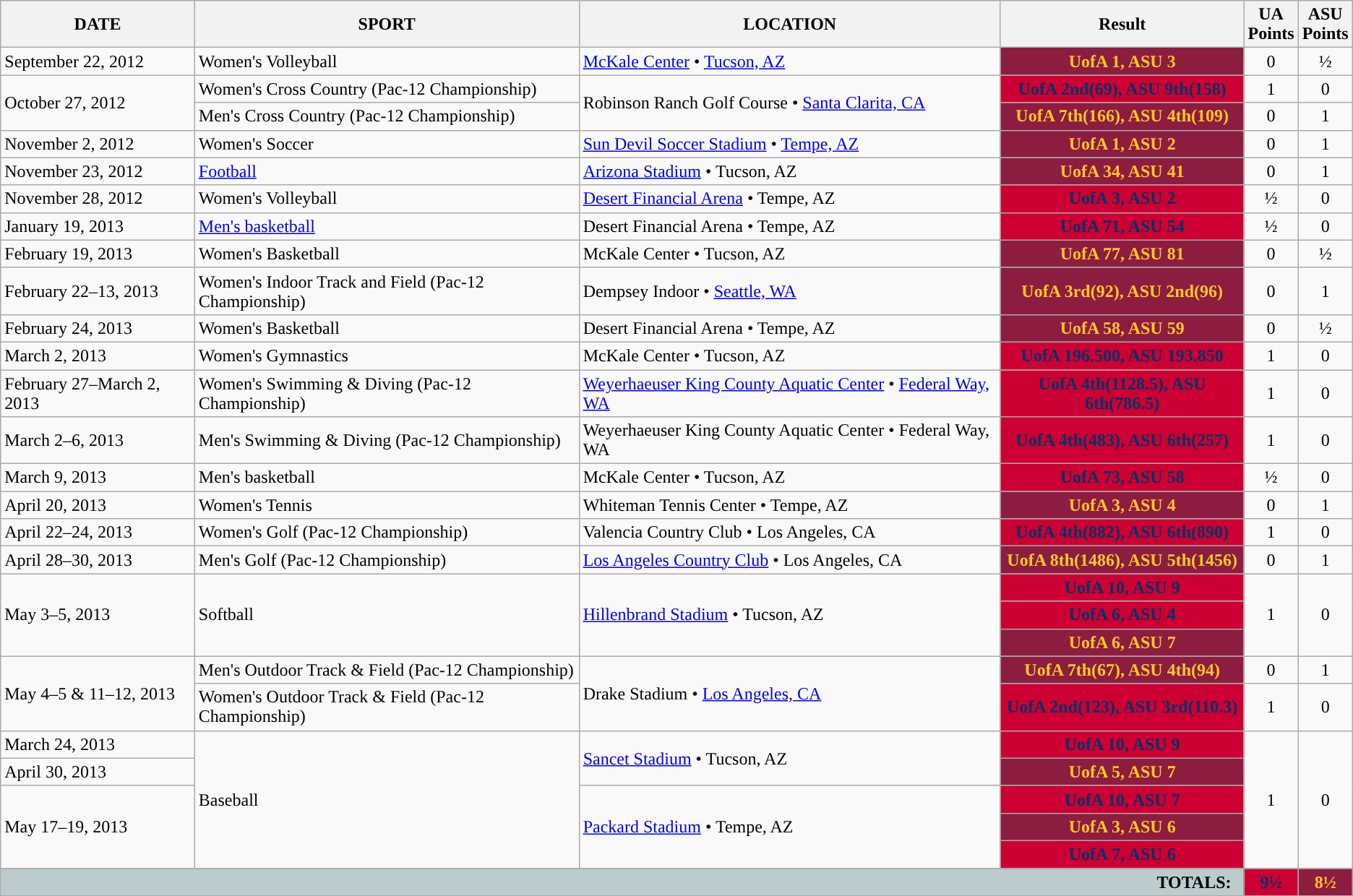<table class=wikitable>
<tr>
<th>DATE</th>
<th>SPORT</th>
<th>LOCATION</th>
<th>Result</th>
<th>UA<br>Points</th>
<th>ASU<br>Points</th>
</tr>
<tr>
<td>September 22, 2012</td>
<td>Women's Volleyball</td>
<td><a href='#'>McKale Center</a> • <a href='#'>Tucson, AZ</a></td>
<th style="background:#8C1D40; color:#FFC627;">UofA 1, ASU 3</th>
<td align="center">0</td>
<td align="center">½</td>
</tr>
<tr>
<td rowspan=2>October 27, 2012</td>
<td>Women's Cross Country (Pac-12 Championship)</td>
<td rowspan=2>Robinson Ranch Golf Course • <a href='#'>Santa Clarita, CA</a></td>
<th style="background:#CC0033; color:#003366;">UofA 2nd(69), ASU 9th(158)</th>
<td align="center">1</td>
<td align="center">0</td>
</tr>
<tr>
<td>Men's Cross Country (Pac-12 Championship)</td>
<th style="background:#8C1D40; color:#FFC627;">UofA 7th(166), ASU 4th(109)</th>
<td align="center">0</td>
<td align="center">1</td>
</tr>
<tr>
<td>November 2, 2012</td>
<td>Women's Soccer</td>
<td><a href='#'>Sun Devil Soccer Stadium</a> • <a href='#'>Tempe, AZ</a></td>
<th style="background:#8C1D40; color:#FFC627;">UofA 1, ASU 2</th>
<td align="center">0</td>
<td align="center">1</td>
</tr>
<tr>
<td>November 23, 2012</td>
<td><a href='#'>Football</a></td>
<td><a href='#'>Arizona Stadium</a> • Tucson, AZ</td>
<th style="background:#8C1D40; color:#FFC627;">UofA 34, ASU 41</th>
<td align="center">0</td>
<td align="center">1</td>
</tr>
<tr>
<td>November 28, 2012</td>
<td>Women's Volleyball</td>
<td><a href='#'>Desert Financial Arena</a> • Tempe, AZ</td>
<th style="background:#CC0033; color:#003366;">UofA 3, ASU 2</th>
<td align="center">½</td>
<td align="center">0</td>
</tr>
<tr>
<td>January 19, 2013</td>
<td><a href='#'>Men's basketball</a></td>
<td>Desert Financial Arena • Tempe, AZ</td>
<th style="background:#CC0033; color:#003366;">UofA 71, ASU 54</th>
<td align="center">½</td>
<td align="center">0</td>
</tr>
<tr>
<td>February 19, 2013</td>
<td>Women's Basketball</td>
<td>McKale Center • Tucson, AZ</td>
<th style="background:#8C1D40; color:#FFC627;">UofA 77, ASU 81</th>
<td align="center">0</td>
<td align="center">½</td>
</tr>
<tr>
<td>February 22–13, 2013</td>
<td>Women's Indoor Track and Field (Pac-12 Championship)</td>
<td>Dempsey Indoor • <a href='#'>Seattle, WA</a></td>
<th style="background:#8C1D40; color:#FFC627;">UofA 3rd(92), ASU 2nd(96)</th>
<td align="center">0</td>
<td align="center">1</td>
</tr>
<tr>
<td>February 24, 2013</td>
<td>Women's Basketball</td>
<td>Desert Financial Arena • Tempe, AZ</td>
<th style="background:#8C1D40; color:#FFC627;">UofA 58, ASU 59</th>
<td align="center">0</td>
<td align="center">½</td>
</tr>
<tr>
<td>March 2, 2013</td>
<td>Women's Gymnastics</td>
<td>McKale Center • Tucson, AZ</td>
<th style="background:#CC0033; color:#003366;">UofA 196.500, ASU 193.850</th>
<td align="center">1</td>
<td align="center">0</td>
</tr>
<tr>
<td>February 27–March 2, 2013</td>
<td>Women's Swimming & Diving (Pac-12 Championship)</td>
<td><a href='#'>Weyerhaeuser King County Aquatic Center</a> • <a href='#'>Federal Way, WA</a></td>
<th style="background:#CC0033; color:#003366;">UofA 4th(1128.5), ASU 6th(786.5)</th>
<td align="center">1</td>
<td align="center">0</td>
</tr>
<tr>
<td>March 2–6, 2013</td>
<td>Men's Swimming & Diving (Pac-12 Championship)</td>
<td>Weyerhaeuser King County Aquatic Center • Federal Way, WA</td>
<th style="background:#CC0033; color:#003366;">UofA 4th(483), ASU 6th(257)</th>
<td align="center">1</td>
<td align="center">0</td>
</tr>
<tr>
<td>March 9, 2013</td>
<td>Men's basketball</td>
<td>McKale Center • Tucson, AZ</td>
<th style="background:#CC0033; color:#003366;">UofA 73, ASU 58</th>
<td align="center">½</td>
<td align="center">0</td>
</tr>
<tr>
<td>April 20, 2013</td>
<td>Women's Tennis</td>
<td>Whiteman Tennis Center • Tempe, AZ</td>
<th style="background:#8C1D40; color:#FFC627;">UofA 3, ASU 4</th>
<td align="center">0</td>
<td align="center">1</td>
</tr>
<tr>
<td>April 22–24, 2013</td>
<td>Women's Golf (Pac-12 Championship)</td>
<td>Valencia Country Club • Los Angeles, CA</td>
<th style="background:#CC0033; color:#003366;">UofA 4th(882), ASU 6th(890)</th>
<td align="center">1</td>
<td align="center">0</td>
</tr>
<tr>
<td>April 28–30, 2013</td>
<td>Men's Golf (Pac-12 Championship)</td>
<td><a href='#'>Los Angeles Country Club</a> • Los Angeles, CA</td>
<th style="background:#8C1D40; color:#FFC627;">UofA 8th(1486), ASU 5th(1456)</th>
<td align="center">0</td>
<td align="center">1</td>
</tr>
<tr>
<td rowspan="3">May 3–5, 2013</td>
<td rowspan="3">Softball</td>
<td rowspan="3"><a href='#'>Hillenbrand Stadium</a> • Tucson, AZ</td>
<th style="background:#CC0033; color:#003366;">UofA 10, ASU 9</th>
<td rowspan="3" align="center">1</td>
<td rowspan="3" align="center">0</td>
</tr>
<tr>
<th style="background:#CC0033; color:#003366;">UofA 6, ASU 4</th>
</tr>
<tr>
<th style="background:#8C1D40; color:#FFC627;">UofA 6, ASU 7</th>
</tr>
<tr>
<td rowspan=2>May 4–5 & 11–12, 2013</td>
<td>Men's Outdoor Track & Field (Pac-12 Championship)</td>
<td rowspan=2>Drake Stadium • <a href='#'>Los Angeles, CA</a></td>
<th style="background:#8C1D40; color:#FFC627;">UofA 7th(67), ASU 4th(94)</th>
<td align="center">0</td>
<td align="center">1</td>
</tr>
<tr>
<td>Women's Outdoor Track & Field (Pac-12 Championship)</td>
<th style="background:#CC0033; color:#003366;">UofA 2nd(123), ASU 3rd(110.3)</th>
<td align="center">1</td>
<td align="center">0</td>
</tr>
<tr>
<td>March 24, 2013</td>
<td rowspan="5">Baseball</td>
<td rowspan="2"><a href='#'>Sancet Stadium</a> • Tucson, AZ</td>
<th style="background:#CC0033; color:#003366;">UofA 10, ASU 9</th>
<td rowspan="5" align="center">1</td>
<td rowspan="5" align="center">0</td>
</tr>
<tr>
<td>April 30, 2013</td>
<th style="background:#8C1D40; color:#FFC627;">UofA 5, ASU 7</th>
</tr>
<tr>
<td rowspan="3">May 17–19, 2013</td>
<td rowspan="3"><a href='#'>Packard Stadium</a> • Tempe, AZ</td>
<th style="background:#CC0033; color:#003366;">UofA 10, ASU 7</th>
</tr>
<tr>
<th style="background:#8C1D40; color:#FFC627;">UofA 3, ASU 6</th>
</tr>
<tr>
<th style="background:#CC0033; color:#003366;">UofA 7, ASU 6</th>
</tr>
<tr>
</tr>
<tr style="background:#bccccc;">
<td colspan="4" style="text-align:right;"><strong>TOTALS:</strong>  </td>
<th style="background:#CC0033; color:#003366;">9½</th>
<th style="background:#8C1D40; color:#FFC627;">8½</th>
</tr>
</table>
